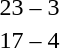<table style="text-align:center">
<tr>
<th width=200></th>
<th width=100></th>
<th width=200></th>
</tr>
<tr>
<td align=right><strong></strong></td>
<td>23 – 3</td>
<td align=left></td>
</tr>
<tr>
<td align=right><strong></strong></td>
<td>17 – 4</td>
<td align=left></td>
</tr>
</table>
